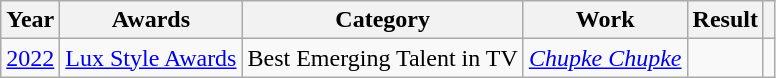<table class="wikitable">
<tr>
<th>Year</th>
<th>Awards</th>
<th>Category</th>
<th>Work</th>
<th>Result</th>
<th></th>
</tr>
<tr>
<td><a href='#'>2022</a></td>
<td><a href='#'>Lux Style Awards</a></td>
<td>Best Emerging Talent in TV</td>
<td><em><a href='#'>Chupke Chupke</a></em></td>
<td></td>
</tr>
</table>
